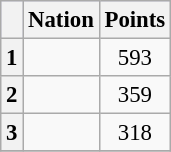<table class=wikitable style="font-size:95%;">
<tr style="background:#ccccff;">
<th></th>
<th>Nation</th>
<th>Points</th>
</tr>
<tr>
<th>1</th>
<td></td>
<td align="center">593</td>
</tr>
<tr>
<th>2</th>
<td></td>
<td align="center">359</td>
</tr>
<tr>
<th>3</th>
<td></td>
<td align="center">318</td>
</tr>
<tr>
</tr>
</table>
